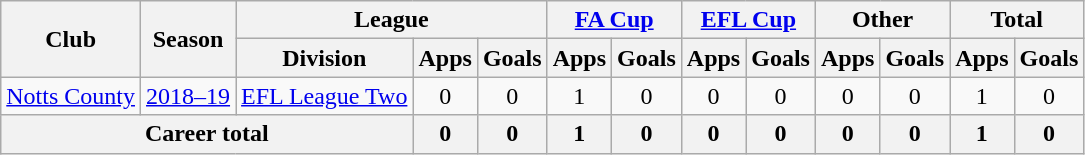<table class="wikitable" style="text-align:center;">
<tr>
<th rowspan="2">Club</th>
<th rowspan="2">Season</th>
<th colspan="3">League</th>
<th colspan="2"><a href='#'>FA Cup</a></th>
<th colspan="2"><a href='#'>EFL Cup</a></th>
<th colspan="2">Other</th>
<th colspan="2">Total</th>
</tr>
<tr>
<th>Division</th>
<th>Apps</th>
<th>Goals</th>
<th>Apps</th>
<th>Goals</th>
<th>Apps</th>
<th>Goals</th>
<th>Apps</th>
<th>Goals</th>
<th>Apps</th>
<th>Goals</th>
</tr>
<tr>
<td><a href='#'>Notts County</a></td>
<td><a href='#'>2018–19</a></td>
<td><a href='#'>EFL League Two</a></td>
<td>0</td>
<td>0</td>
<td>1</td>
<td>0</td>
<td>0</td>
<td>0</td>
<td>0</td>
<td>0</td>
<td>1</td>
<td>0</td>
</tr>
<tr>
<th colspan="3">Career total</th>
<th>0</th>
<th>0</th>
<th>1</th>
<th>0</th>
<th>0</th>
<th>0</th>
<th>0</th>
<th>0</th>
<th>1</th>
<th>0</th>
</tr>
</table>
